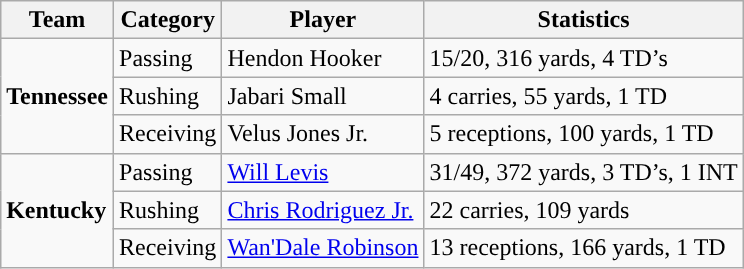<table class="wikitable" style="float: right;">
<tr>
<th>Team</th>
<th>Category</th>
<th>Player</th>
<th>Statistics</th>
</tr>
<tr>
<td rowspan=3><strong>Tennessee</strong></td>
<td>Passing</td>
<td>Hendon Hooker</td>
<td>15/20, 316 yards, 4 TD’s</td>
</tr>
<tr>
<td>Rushing</td>
<td>Jabari Small</td>
<td>4 carries, 55 yards, 1 TD</td>
</tr>
<tr>
<td>Receiving</td>
<td>Velus Jones Jr.</td>
<td>5 receptions, 100 yards, 1 TD</td>
</tr>
<tr>
<td rowspan=3><strong>Kentucky</strong></td>
<td>Passing</td>
<td><a href='#'>Will Levis</a></td>
<td>31/49, 372 yards, 3 TD’s, 1 INT</td>
</tr>
<tr>
<td>Rushing</td>
<td><a href='#'>Chris Rodriguez Jr.</a></td>
<td>22 carries, 109 yards</td>
</tr>
<tr>
<td>Receiving</td>
<td><a href='#'>Wan'Dale Robinson</a></td>
<td>13 receptions, 166 yards, 1 TD</td>
</tr>
</table>
